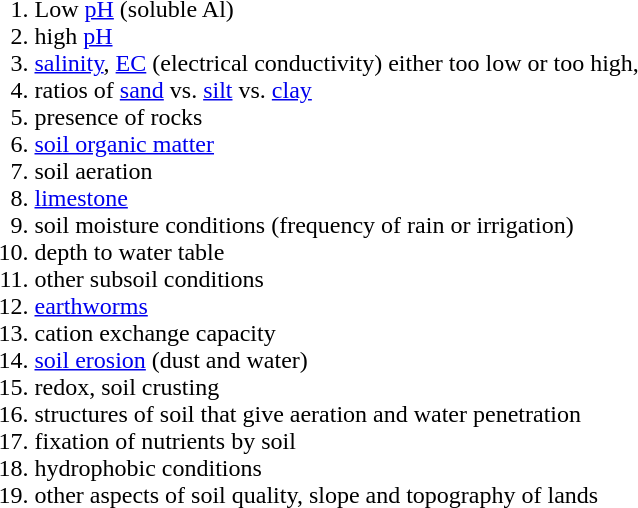<table>
<tr>
<td><br><ol><li>Low <a href='#'>pH</a> (soluble Al)</li><li>high <a href='#'>pH</a></li><li><a href='#'>salinity</a>, <a href='#'>EC</a> (electrical conductivity) either too low or too high,</li><li>ratios of <a href='#'>sand</a> vs. <a href='#'>silt</a> vs. <a href='#'>clay</a></li><li>presence of rocks</li><li><a href='#'>soil organic matter</a></li><li>soil aeration</li><li><a href='#'>limestone</a></li><li>soil moisture conditions (frequency of rain or irrigation)</li><li>depth to water table</li><li>other subsoil conditions</li><li><a href='#'>earthworms</a></li><li>cation exchange capacity</li><li><a href='#'>soil erosion</a> (dust and water)</li><li>redox, soil crusting</li><li>structures of soil that give aeration and water penetration</li><li>fixation of nutrients by soil</li><li>hydrophobic conditions</li><li>other aspects of soil quality, slope and topography of lands</li></ol></td>
</tr>
</table>
